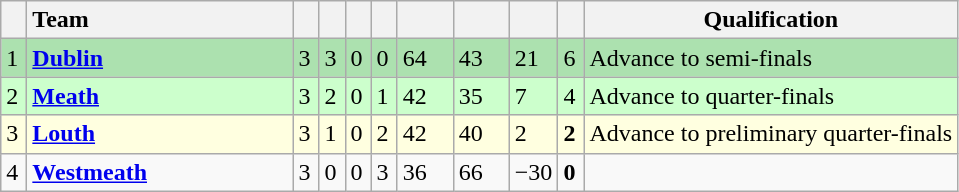<table class="wikitable">
<tr>
<th width=10></th>
<th width=170 style="text-align:left;">Team</th>
<th width=10></th>
<th width=10></th>
<th width=10></th>
<th width=10></th>
<th width=30></th>
<th width=30></th>
<th width=10></th>
<th width=10></th>
<th>Qualification</th>
</tr>
<tr style="background:#ace1af">
<td>1</td>
<td align=left><strong> <a href='#'>Dublin</a></strong></td>
<td>3</td>
<td>3</td>
<td>0</td>
<td>0</td>
<td>64</td>
<td>43</td>
<td>21</td>
<td>6</td>
<td>Advance to semi-finals</td>
</tr>
<tr style="background:#ccffcc">
<td>2</td>
<td align=left><strong> <a href='#'>Meath</a></strong></td>
<td>3</td>
<td>2</td>
<td>0</td>
<td>1</td>
<td>42</td>
<td>35</td>
<td>7</td>
<td>4</td>
<td>Advance to quarter-finals</td>
</tr>
<tr style="background:#FFFFE0;">
<td>3</td>
<td align=left><strong> <a href='#'>Louth</a></strong></td>
<td>3</td>
<td>1</td>
<td>0</td>
<td>2</td>
<td>42</td>
<td>40</td>
<td>2</td>
<td><strong>2</strong></td>
<td>Advance to preliminary quarter-finals</td>
</tr>
<tr>
<td>4</td>
<td align=left><strong> <a href='#'>Westmeath</a></strong></td>
<td>3</td>
<td>0</td>
<td>0</td>
<td>3</td>
<td>36</td>
<td>66</td>
<td>−30</td>
<td><strong>0</strong></td>
<td></td>
</tr>
</table>
